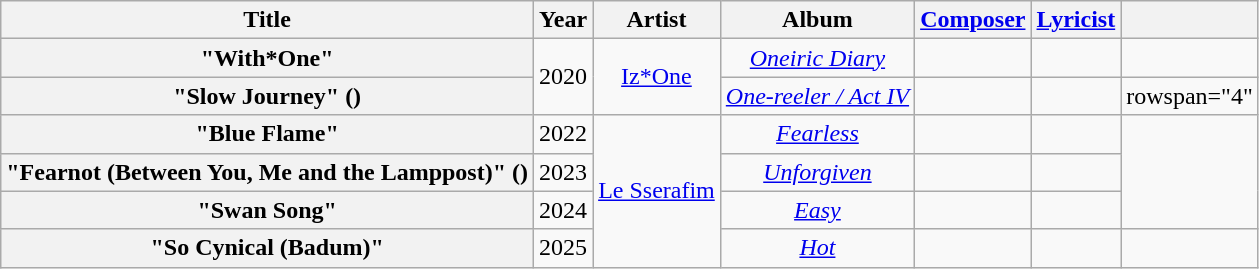<table class="wikitable plainrowheaders" style="text-align:center">
<tr>
<th scope="col">Title</th>
<th scope="col">Year</th>
<th scope="col">Artist</th>
<th scope="col">Album</th>
<th scope="col"><a href='#'>Composer</a></th>
<th scope="col"><a href='#'>Lyricist</a></th>
<th scope="col"></th>
</tr>
<tr>
<th scope="row">"With*One"</th>
<td rowspan="2">2020</td>
<td rowspan="2"><a href='#'>Iz*One</a></td>
<td><a href='#'><em>Oneiric Diary</em></a></td>
<td></td>
<td></td>
<td></td>
</tr>
<tr>
<th scope="row">"Slow Journey" ()</th>
<td><em><a href='#'>One-reeler / Act IV</a></em></td>
<td></td>
<td></td>
<td>rowspan="4" </td>
</tr>
<tr>
<th scope="row">"Blue Flame"</th>
<td>2022</td>
<td rowspan="4"><a href='#'>Le Sserafim</a></td>
<td><em><a href='#'>Fearless</a></em></td>
<td></td>
<td></td>
</tr>
<tr>
<th scope="row">"Fearnot (Between You, Me and the Lamppost)" ()</th>
<td>2023</td>
<td><em><a href='#'>Unforgiven</a></em></td>
<td></td>
<td></td>
</tr>
<tr>
<th scope="row">"Swan Song"</th>
<td>2024</td>
<td><em><a href='#'>Easy</a></em></td>
<td></td>
<td></td>
</tr>
<tr>
<th scope="row">"So Cynical (Badum)"</th>
<td>2025</td>
<td><em><a href='#'>Hot</a></em></td>
<td></td>
<td></td>
<td></td>
</tr>
</table>
